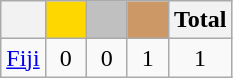<table class="wikitable">
<tr>
<th></th>
<th style="background-color:gold">        </th>
<th style="background-color:silver">      </th>
<th style="background-color:#CC9966">      </th>
<th>Total</th>
</tr>
<tr align="center">
<td> <a href='#'>Fiji</a></td>
<td>0</td>
<td>0</td>
<td>1</td>
<td>1</td>
</tr>
</table>
